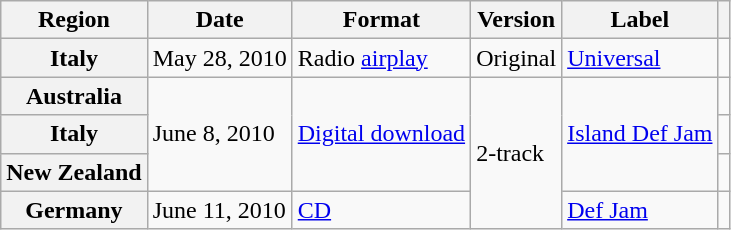<table class="wikitable plainrowheaders">
<tr>
<th scope="col">Region</th>
<th scope="col">Date</th>
<th scope="col">Format</th>
<th scope="col">Version</th>
<th scope="col">Label</th>
<th scope="col"></th>
</tr>
<tr>
<th scope="row">Italy</th>
<td>May 28, 2010</td>
<td>Radio <a href='#'>airplay</a></td>
<td>Original</td>
<td><a href='#'>Universal</a></td>
<td align="center"></td>
</tr>
<tr>
<th scope="row">Australia</th>
<td rowspan="3">June 8, 2010</td>
<td rowspan="3"><a href='#'>Digital download</a></td>
<td rowspan="4">2-track</td>
<td rowspan="3"><a href='#'>Island Def Jam</a></td>
<td align="center"></td>
</tr>
<tr>
<th scope="row">Italy</th>
<td align="center"></td>
</tr>
<tr>
<th scope="row">New Zealand</th>
<td align="center"></td>
</tr>
<tr>
<th scope="row">Germany</th>
<td>June 11, 2010</td>
<td><a href='#'>CD</a></td>
<td><a href='#'>Def Jam</a></td>
<td align="center"></td>
</tr>
</table>
